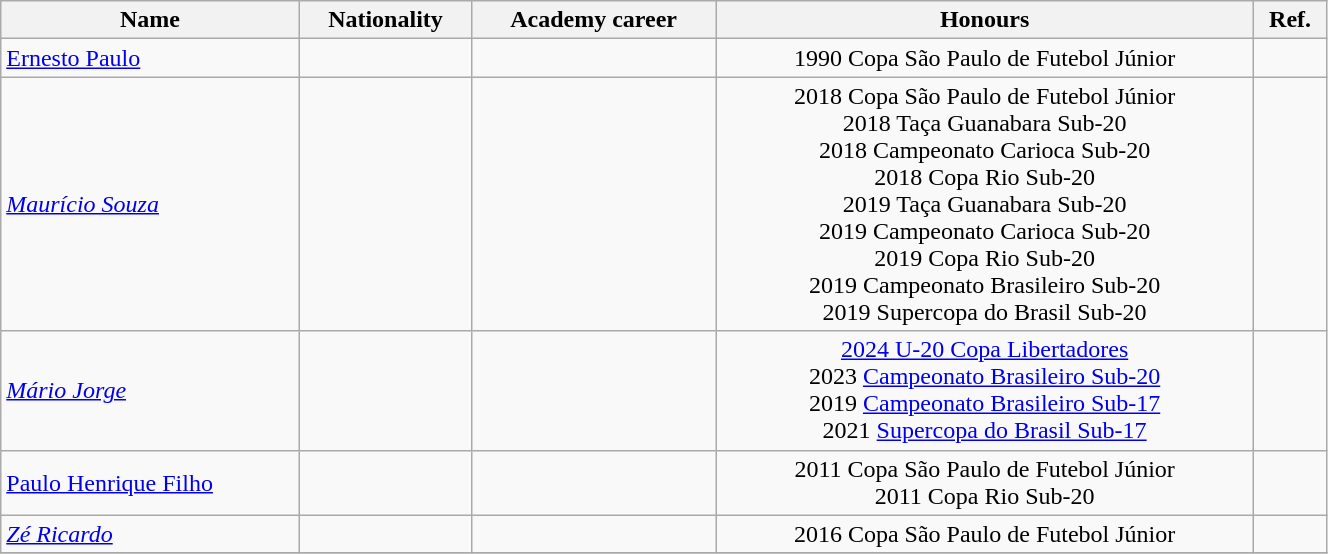<table width=70% class="wikitable sortable" style="text-align:center;">
<tr>
<th>Name</th>
<th>Nationality</th>
<th>Academy career</th>
<th>Honours</th>
<th class="unsortable">Ref.</th>
</tr>
<tr>
<td scope="row" align="left"><a href='#'>Ernesto Paulo</a></td>
<td align="left"></td>
<td></td>
<td>1990 Copa São Paulo de Futebol Júnior</td>
<td></td>
</tr>
<tr>
<td scope="row" align="left"><em><a href='#'>Maurício Souza</a></em></td>
<td align="left"></td>
<td></td>
<td>2018 Copa São Paulo de Futebol Júnior<br>2018 Taça Guanabara Sub-20<br>2018 Campeonato Carioca Sub-20<br>2018 Copa Rio Sub-20<br>2019 Taça Guanabara Sub-20<br>2019 Campeonato Carioca Sub-20<br>2019 Copa Rio Sub-20<br>2019 Campeonato Brasileiro Sub-20<br>2019 Supercopa do Brasil Sub-20</td>
<td></td>
</tr>
<tr>
<td scope="row" align="left"><em><a href='#'>Mário Jorge</a></em></td>
<td align="left"></td>
<td></td>
<td><a href='#'>2024 U-20 Copa Libertadores</a><br> 2023 <a href='#'>Campeonato Brasileiro Sub-20</a><br>2019 <a href='#'>Campeonato Brasileiro Sub-17</a><br>2021 <a href='#'>Supercopa do Brasil Sub-17</a></td>
<td></td>
</tr>
<tr>
<td scope="row" align="left"><a href='#'>Paulo Henrique Filho</a></td>
<td align="left"></td>
<td></td>
<td>2011 Copa São Paulo de Futebol Júnior<br>2011 Copa Rio Sub-20</td>
<td></td>
</tr>
<tr>
<td scope="row" align="left"><em><a href='#'>Zé Ricardo</a></em></td>
<td align="left"></td>
<td></td>
<td>2016 Copa São Paulo de Futebol Júnior<br></td>
<td></td>
</tr>
<tr>
</tr>
</table>
